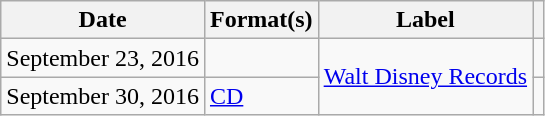<table class="wikitable plainrowheaders">
<tr>
<th scope="col">Date</th>
<th scope="col">Format(s)</th>
<th scope="col">Label</th>
<th scope="col"></th>
</tr>
<tr>
<td>September 23, 2016</td>
<td></td>
<td rowspan="2"><a href='#'>Walt Disney Records</a></td>
<td align="center"></td>
</tr>
<tr>
<td>September 30, 2016</td>
<td><a href='#'>CD</a></td>
<td align="center"></td>
</tr>
</table>
